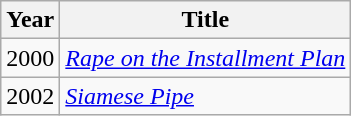<table class="wikitable" border="1">
<tr>
<th>Year</th>
<th>Title</th>
</tr>
<tr>
<td>2000</td>
<td><em><a href='#'>Rape on the Installment Plan</a></em></td>
</tr>
<tr>
<td>2002</td>
<td><em><a href='#'>Siamese Pipe</a></em></td>
</tr>
</table>
